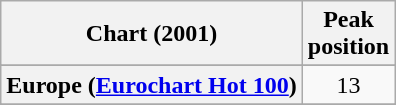<table class="wikitable sortable plainrowheaders" style="text-align:center">
<tr>
<th scope="col">Chart (2001)</th>
<th scope="col">Peak<br>position</th>
</tr>
<tr>
</tr>
<tr>
<th scope="row">Europe (<a href='#'>Eurochart Hot 100</a>)</th>
<td>13</td>
</tr>
<tr>
</tr>
<tr>
</tr>
<tr>
</tr>
<tr>
</tr>
</table>
